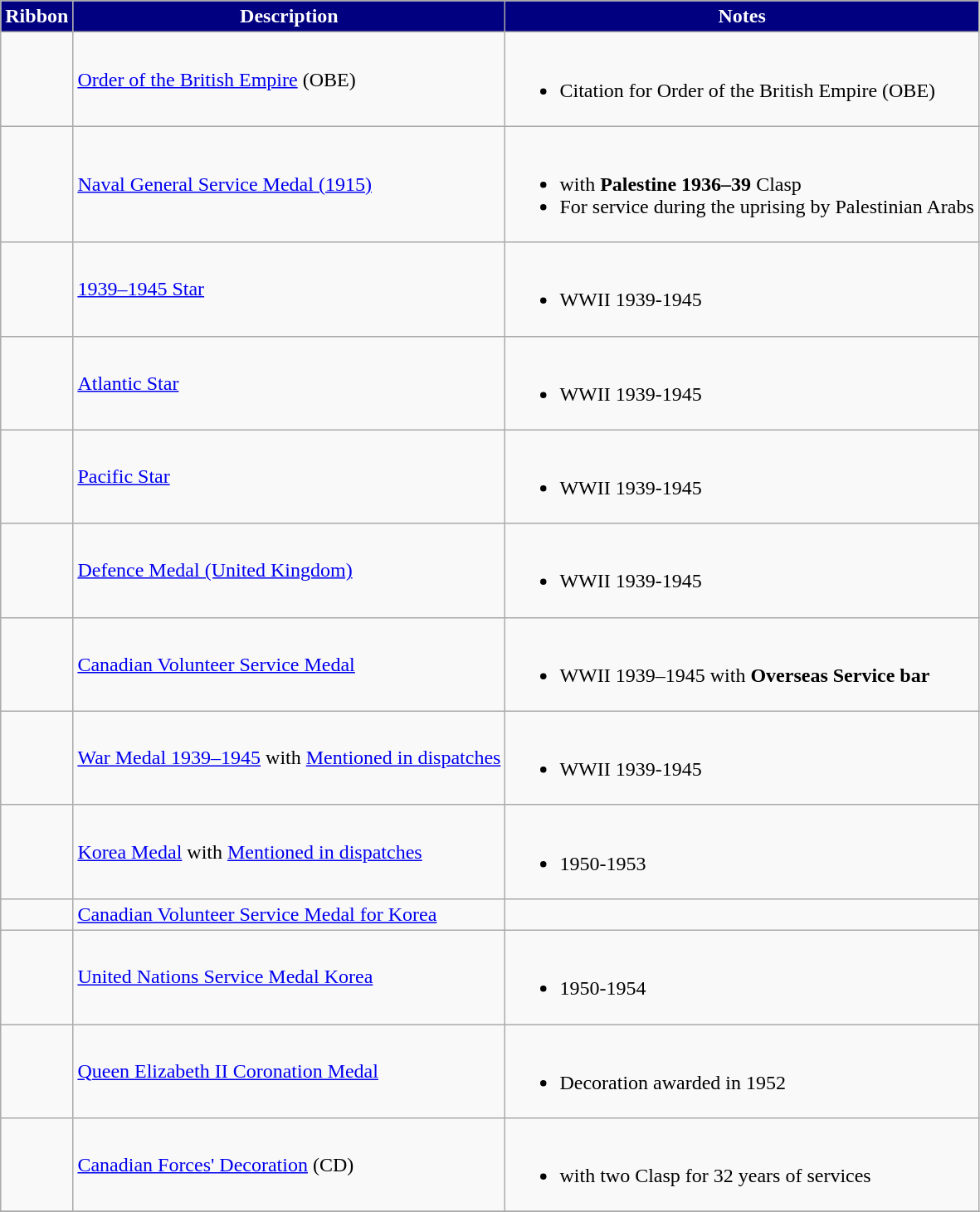<table class="wikitable">
<tr style="background:Navy;color:White" align="center">
<td><strong>Ribbon</strong></td>
<td><strong>Description</strong></td>
<td><strong>Notes</strong></td>
</tr>
<tr>
<td></td>
<td><a href='#'>Order of the British Empire</a> (OBE)</td>
<td><br><ul><li>Citation for Order of the British Empire (OBE)</li></ul></td>
</tr>
<tr>
<td></td>
<td><a href='#'>Naval General Service Medal (1915)</a></td>
<td><br><ul><li>with <strong>Palestine 1936–39 </strong>Clasp</li><li>For service during the uprising by Palestinian Arabs</li></ul></td>
</tr>
<tr>
<td></td>
<td><a href='#'>1939–1945 Star</a></td>
<td><br><ul><li>WWII 1939-1945</li></ul></td>
</tr>
<tr>
<td></td>
<td><a href='#'>Atlantic Star</a></td>
<td><br><ul><li>WWII 1939-1945</li></ul></td>
</tr>
<tr>
<td></td>
<td><a href='#'>Pacific Star</a></td>
<td><br><ul><li>WWII 1939-1945</li></ul></td>
</tr>
<tr>
<td></td>
<td><a href='#'>Defence Medal (United Kingdom)</a></td>
<td><br><ul><li>WWII 1939-1945</li></ul></td>
</tr>
<tr>
<td></td>
<td><a href='#'>Canadian Volunteer Service Medal</a></td>
<td><br><ul><li>WWII 1939–1945 with <strong>Overseas Service bar</strong></li></ul></td>
</tr>
<tr>
<td></td>
<td><a href='#'>War Medal 1939–1945</a> with <a href='#'>Mentioned in dispatches</a></td>
<td><br><ul><li>WWII 1939-1945</li></ul></td>
</tr>
<tr>
<td></td>
<td><a href='#'>Korea Medal</a> with <a href='#'>Mentioned in dispatches</a></td>
<td><br><ul><li>1950-1953</li></ul></td>
</tr>
<tr>
<td></td>
<td><a href='#'>Canadian Volunteer Service Medal for Korea</a></td>
<td></td>
</tr>
<tr>
<td></td>
<td><a href='#'>United Nations Service Medal Korea</a></td>
<td><br><ul><li>1950-1954</li></ul></td>
</tr>
<tr>
<td></td>
<td><a href='#'>Queen Elizabeth II Coronation Medal</a></td>
<td><br><ul><li>Decoration awarded in 1952</li></ul></td>
</tr>
<tr>
<td></td>
<td><a href='#'>Canadian Forces' Decoration</a> (CD)</td>
<td><br><ul><li>with two Clasp for 32 years of services</li></ul></td>
</tr>
<tr>
</tr>
</table>
